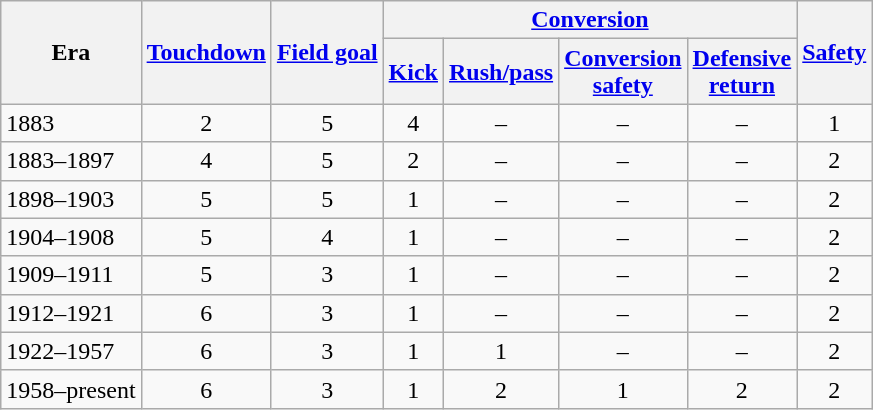<table class="wikitable" style="text-align:center;">
<tr>
<th rowspan=2>Era</th>
<th rowspan=2><a href='#'>Touchdown</a></th>
<th rowspan=2><a href='#'>Field goal</a></th>
<th colspan=4><a href='#'>Conversion</a></th>
<th rowspan=2><a href='#'>Safety</a></th>
</tr>
<tr>
<th><a href='#'>Kick</a></th>
<th><a href='#'>Rush/pass</a></th>
<th><a href='#'>Conversion<br>safety</a></th>
<th><a href='#'>Defensive<br>return</a></th>
</tr>
<tr>
<td align=left>1883</td>
<td>2</td>
<td>5</td>
<td>4</td>
<td>–</td>
<td>–</td>
<td>–</td>
<td>1 </td>
</tr>
<tr>
<td align=left>1883–1897</td>
<td>4</td>
<td>5</td>
<td>2</td>
<td>–</td>
<td>–</td>
<td>–</td>
<td>2 </td>
</tr>
<tr>
<td align=left>1898–1903</td>
<td>5</td>
<td>5</td>
<td>1</td>
<td>–</td>
<td>–</td>
<td>–</td>
<td>2 </td>
</tr>
<tr>
<td align=left>1904–1908</td>
<td>5</td>
<td>4</td>
<td>1</td>
<td>–</td>
<td>–</td>
<td>–</td>
<td>2 </td>
</tr>
<tr>
<td align=left>1909–1911</td>
<td>5</td>
<td>3</td>
<td>1</td>
<td>–</td>
<td>–</td>
<td>–</td>
<td>2 </td>
</tr>
<tr>
<td align=left>1912–1921</td>
<td>6</td>
<td>3</td>
<td>1</td>
<td>–</td>
<td>–</td>
<td>–</td>
<td>2 </td>
</tr>
<tr>
<td align=left>1922–1957</td>
<td>6</td>
<td>3</td>
<td>1</td>
<td>1</td>
<td>–</td>
<td>–</td>
<td>2 </td>
</tr>
<tr>
<td align=left>1958–present</td>
<td>6</td>
<td>3</td>
<td>1</td>
<td>2</td>
<td>1</td>
<td>2</td>
<td>2 </td>
</tr>
</table>
